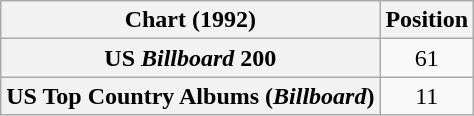<table class="wikitable sortable plainrowheaders" style="text-align:center">
<tr>
<th scope="col">Chart (1992)</th>
<th scope="col">Position</th>
</tr>
<tr>
<th scope="row">US <em>Billboard</em> 200</th>
<td>61</td>
</tr>
<tr>
<th scope="row">US Top Country Albums (<em>Billboard</em>)</th>
<td>11</td>
</tr>
</table>
